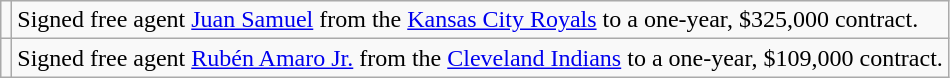<table class="wikitable">
<tr>
<td></td>
<td>Signed free agent <a href='#'>Juan Samuel</a> from the <a href='#'>Kansas City Royals</a> to a one-year, $325,000 contract.</td>
</tr>
<tr>
<td></td>
<td>Signed free agent <a href='#'>Rubén Amaro Jr.</a> from the <a href='#'>Cleveland Indians</a> to a one-year, $109,000 contract.</td>
</tr>
</table>
